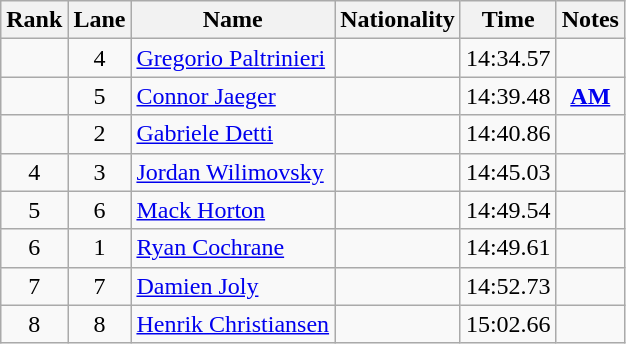<table class="wikitable sortable" style="text-align:center">
<tr>
<th>Rank</th>
<th>Lane</th>
<th>Name</th>
<th>Nationality</th>
<th>Time</th>
<th>Notes</th>
</tr>
<tr>
<td></td>
<td>4</td>
<td align=left><a href='#'>Gregorio Paltrinieri</a></td>
<td align=left></td>
<td>14:34.57</td>
<td></td>
</tr>
<tr>
<td></td>
<td>5</td>
<td align=left><a href='#'>Connor Jaeger</a></td>
<td align=left></td>
<td>14:39.48</td>
<td><strong><a href='#'>AM</a></strong></td>
</tr>
<tr>
<td></td>
<td>2</td>
<td align=left><a href='#'>Gabriele Detti</a></td>
<td align=left></td>
<td>14:40.86</td>
<td></td>
</tr>
<tr>
<td>4</td>
<td>3</td>
<td align=left><a href='#'>Jordan Wilimovsky</a></td>
<td align=left></td>
<td>14:45.03</td>
<td></td>
</tr>
<tr>
<td>5</td>
<td>6</td>
<td align=left><a href='#'>Mack Horton</a></td>
<td align=left></td>
<td>14:49.54</td>
<td></td>
</tr>
<tr>
<td>6</td>
<td>1</td>
<td align=left><a href='#'>Ryan Cochrane</a></td>
<td align=left></td>
<td>14:49.61</td>
<td></td>
</tr>
<tr>
<td>7</td>
<td>7</td>
<td align=left><a href='#'>Damien Joly</a></td>
<td align=left></td>
<td>14:52.73</td>
<td></td>
</tr>
<tr>
<td>8</td>
<td>8</td>
<td align=left><a href='#'>Henrik Christiansen</a></td>
<td align=left></td>
<td>15:02.66</td>
<td></td>
</tr>
</table>
